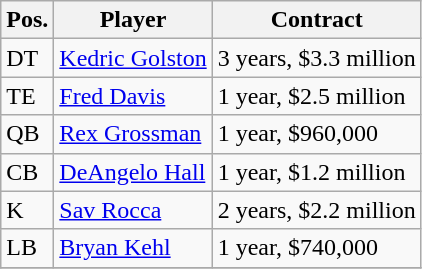<table class="wikitable">
<tr>
<th>Pos.</th>
<th>Player</th>
<th>Contract</th>
</tr>
<tr>
<td>DT</td>
<td><a href='#'>Kedric Golston</a></td>
<td>3 years, $3.3 million</td>
</tr>
<tr>
<td>TE</td>
<td><a href='#'>Fred Davis</a></td>
<td>1 year, $2.5 million</td>
</tr>
<tr>
<td>QB</td>
<td><a href='#'>Rex Grossman</a></td>
<td>1 year, $960,000</td>
</tr>
<tr>
<td>CB</td>
<td><a href='#'>DeAngelo Hall</a></td>
<td>1 year, $1.2 million</td>
</tr>
<tr>
<td>K</td>
<td><a href='#'>Sav Rocca</a></td>
<td>2 years, $2.2 million</td>
</tr>
<tr>
<td>LB</td>
<td><a href='#'>Bryan Kehl</a></td>
<td>1 year, $740,000</td>
</tr>
<tr>
</tr>
</table>
